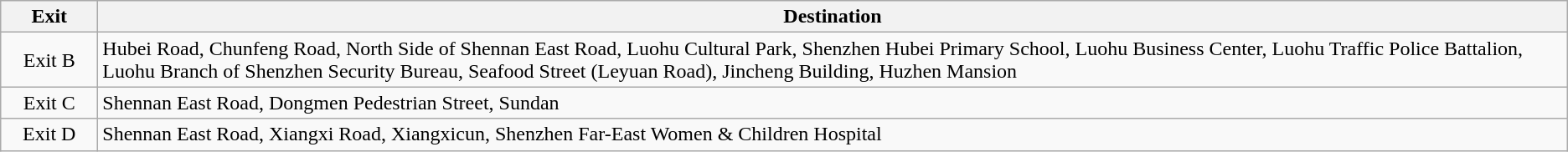<table class="wikitable">
<tr>
<th style="width:70px">Exit</th>
<th>Destination</th>
</tr>
<tr>
<td align="center">Exit B</td>
<td>Hubei Road, Chunfeng Road, North Side of Shennan East Road, Luohu Cultural Park, Shenzhen Hubei Primary School, Luohu Business Center, Luohu Traffic Police Battalion, Luohu Branch of Shenzhen Security Bureau, Seafood Street (Leyuan Road), Jincheng Building, Huzhen Mansion</td>
</tr>
<tr>
<td align="center">Exit C</td>
<td>Shennan East Road, Dongmen Pedestrian Street, Sundan</td>
</tr>
<tr>
<td align="center">Exit D</td>
<td>Shennan East Road, Xiangxi Road, Xiangxicun, Shenzhen Far-East Women & Children Hospital</td>
</tr>
</table>
